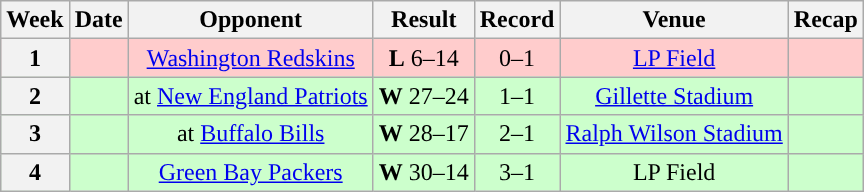<table class="wikitable" style="text-align:center">
<tr>
<th>Week</th>
<th>Date</th>
<th>Opponent</th>
<th>Result</th>
<th>Record</th>
<th>Venue</th>
<th>Recap</th>
</tr>
<tr style="background:#fcc;">
<th>1</th>
<td></td>
<td><a href='#'>Washington Redskins</a></td>
<td><strong>L</strong> 6–14</td>
<td>0–1</td>
<td><a href='#'>LP Field</a></td>
<td></td>
</tr>
<tr style="background:#cfc;">
<th>2</th>
<td></td>
<td>at <a href='#'>New England Patriots</a></td>
<td><strong>W</strong> 27–24</td>
<td>1–1</td>
<td><a href='#'>Gillette Stadium</a></td>
<td></td>
</tr>
<tr style="background:#cfc;">
<th>3</th>
<td></td>
<td>at <a href='#'>Buffalo Bills</a></td>
<td><strong>W</strong> 28–17</td>
<td>2–1</td>
<td><a href='#'>Ralph Wilson Stadium</a></td>
<td></td>
</tr>
<tr style="background:#cfc;">
<th>4</th>
<td></td>
<td><a href='#'>Green Bay Packers</a></td>
<td><strong>W</strong> 30–14</td>
<td>3–1</td>
<td>LP Field</td>
<td></td>
</tr>
</table>
